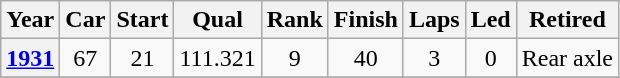<table class="wikitable" style="text-align:center">
<tr>
<th>Year</th>
<th>Car</th>
<th>Start</th>
<th>Qual</th>
<th>Rank</th>
<th>Finish</th>
<th>Laps</th>
<th>Led</th>
<th>Retired</th>
</tr>
<tr>
<th><a href='#'>1931</a></th>
<td>67</td>
<td>21</td>
<td>111.321</td>
<td>9</td>
<td>40</td>
<td>3</td>
<td>0</td>
<td>Rear axle</td>
</tr>
<tr>
</tr>
</table>
